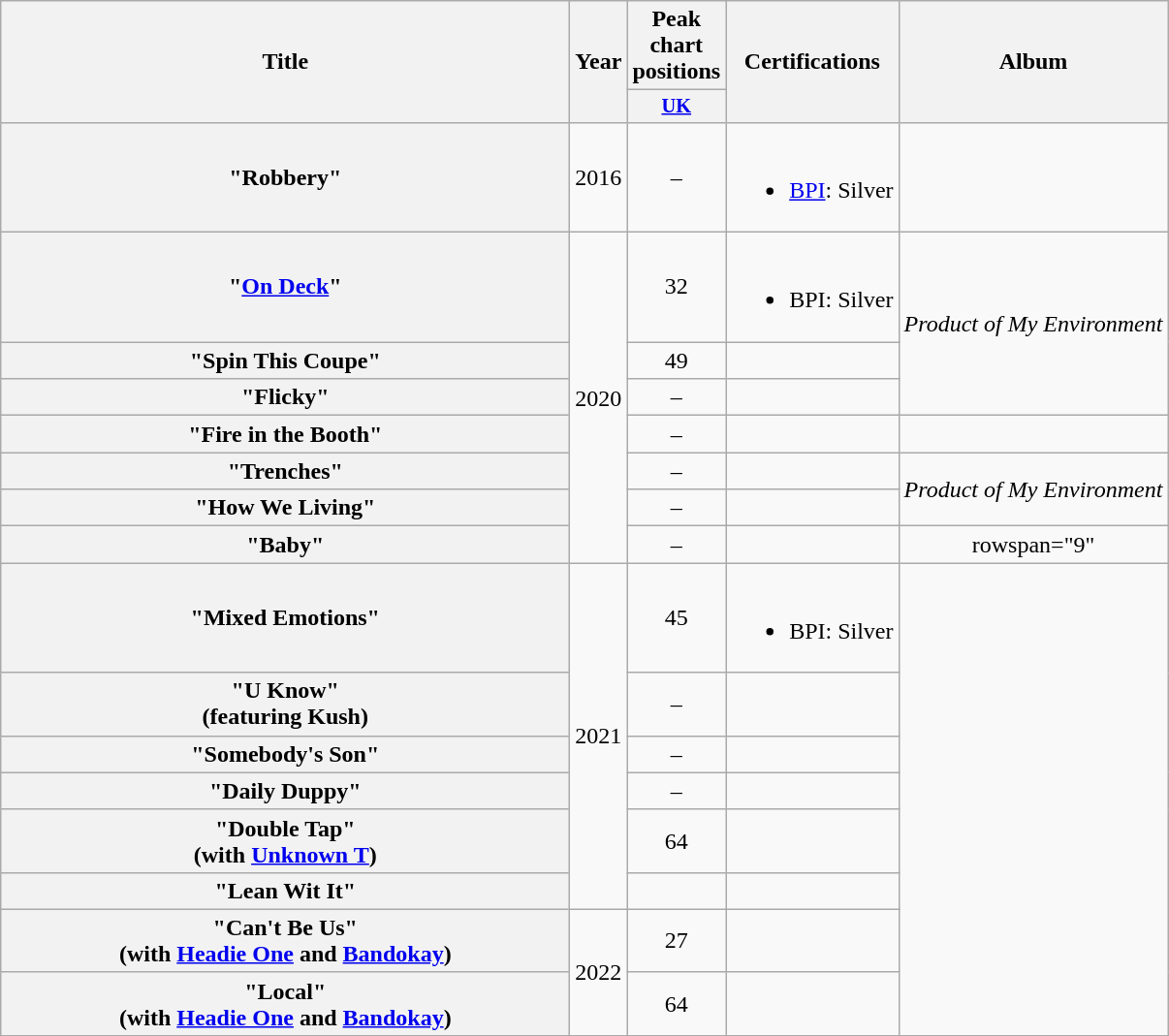<table class="wikitable plainrowheaders" style="text-align:center;">
<tr>
<th scope="col" rowspan="2" style="width:24em;">Title</th>
<th scope="col" rowspan="2" style="width:1em;">Year</th>
<th scope="col" colspan="1">Peak chart positions</th>
<th scope="col" rowspan="2">Certifications</th>
<th scope="col" rowspan="2">Album</th>
</tr>
<tr>
<th scope="col" style="width:3em;font-size:85%;"><a href='#'>UK</a><br></th>
</tr>
<tr>
<th scope="row">"Robbery"</th>
<td>2016</td>
<td>–</td>
<td><br><ul><li><a href='#'>BPI</a>: Silver</li></ul></td>
<td></td>
</tr>
<tr>
<th scope="row">"<a href='#'>On Deck</a>"</th>
<td rowspan="7">2020</td>
<td>32</td>
<td><br><ul><li>BPI: Silver</li></ul></td>
<td rowspan="3"><em>Product of My Environment</em></td>
</tr>
<tr>
<th scope="row">"Spin This Coupe"</th>
<td>49</td>
<td></td>
</tr>
<tr>
<th scope="row">"Flicky"</th>
<td>–</td>
<td></td>
</tr>
<tr>
<th scope="row">"Fire in the Booth"</th>
<td>–</td>
<td></td>
<td></td>
</tr>
<tr>
<th scope="row">"Trenches"</th>
<td>–</td>
<td></td>
<td rowspan="2"><em>Product of My Environment</em></td>
</tr>
<tr>
<th scope="row">"How We Living"</th>
<td>–</td>
<td></td>
</tr>
<tr>
<th scope="row">"Baby"</th>
<td>–</td>
<td></td>
<td>rowspan="9" </td>
</tr>
<tr>
<th scope="row">"Mixed Emotions"</th>
<td rowspan="6">2021</td>
<td>45</td>
<td><br><ul><li>BPI: Silver</li></ul></td>
</tr>
<tr>
<th scope="row">"U Know"<br><span>(featuring Kush)</span></th>
<td>–</td>
<td></td>
</tr>
<tr>
<th scope="row">"Somebody's Son"</th>
<td>–</td>
<td></td>
</tr>
<tr>
<th scope="row">"Daily Duppy"</th>
<td>–</td>
<td></td>
</tr>
<tr>
<th scope="row">"Double Tap"<br><span>(with <a href='#'>Unknown T</a>)</span></th>
<td>64</td>
<td></td>
</tr>
<tr>
<th scope="row">"Lean Wit It"</th>
<td></td>
<td></td>
</tr>
<tr>
<th scope="row">"Can't Be Us"<br><span>(with <a href='#'>Headie One</a> and <a href='#'>Bandokay</a>)</span></th>
<td rowspan=2>2022</td>
<td>27</td>
<td></td>
</tr>
<tr>
<th scope="row">"Local"<br><span>(with <a href='#'>Headie One</a> and <a href='#'>Bandokay</a>)</span></th>
<td>64</td>
<td></td>
</tr>
<tr>
</tr>
</table>
